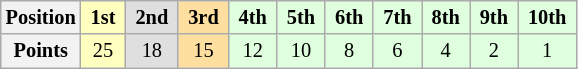<table class="wikitable" style="font-size:85%; text-align:center">
<tr>
<th>Position</th>
<td style="background:#ffffbf"> <strong>1st</strong> </td>
<td style="background:#dfdfdf"> <strong>2nd</strong> </td>
<td style="background:#ffdf9f"> <strong>3rd</strong> </td>
<td style="background:#dfffdf"> <strong>4th</strong> </td>
<td style="background:#dfffdf"> <strong>5th</strong> </td>
<td style="background:#dfffdf"> <strong>6th</strong> </td>
<td style="background:#dfffdf"> <strong>7th</strong> </td>
<td style="background:#dfffdf"> <strong>8th</strong> </td>
<td style="background:#dfffdf"> <strong>9th</strong> </td>
<td style="background:#dfffdf"> <strong>10th</strong> </td>
</tr>
<tr>
<th>Points</th>
<td style="background:#ffffbf">25</td>
<td style="background:#dfdfdf">18</td>
<td style="background:#ffdf9f">15</td>
<td style="background:#dfffdf">12</td>
<td style="background:#dfffdf">10</td>
<td style="background:#dfffdf">8</td>
<td style="background:#dfffdf">6</td>
<td style="background:#dfffdf">4</td>
<td style="background:#dfffdf">2</td>
<td style="background:#dfffdf">1</td>
</tr>
</table>
